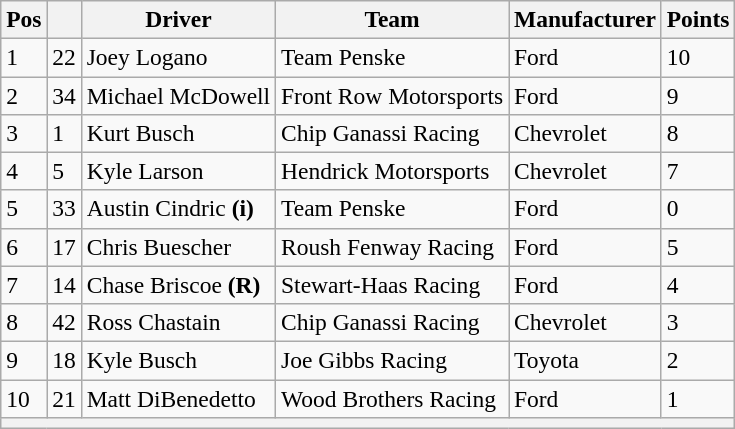<table class="wikitable" style="font-size:98%">
<tr>
<th>Pos</th>
<th></th>
<th>Driver</th>
<th>Team</th>
<th>Manufacturer</th>
<th>Points</th>
</tr>
<tr>
<td>1</td>
<td>22</td>
<td>Joey Logano</td>
<td>Team Penske</td>
<td>Ford</td>
<td>10</td>
</tr>
<tr>
<td>2</td>
<td>34</td>
<td>Michael McDowell</td>
<td>Front Row Motorsports</td>
<td>Ford</td>
<td>9</td>
</tr>
<tr>
<td>3</td>
<td>1</td>
<td>Kurt Busch</td>
<td>Chip Ganassi Racing</td>
<td>Chevrolet</td>
<td>8</td>
</tr>
<tr>
<td>4</td>
<td>5</td>
<td>Kyle Larson</td>
<td>Hendrick Motorsports</td>
<td>Chevrolet</td>
<td>7</td>
</tr>
<tr>
<td>5</td>
<td>33</td>
<td>Austin Cindric <strong>(i)</strong></td>
<td>Team Penske</td>
<td>Ford</td>
<td>0</td>
</tr>
<tr>
<td>6</td>
<td>17</td>
<td>Chris Buescher</td>
<td>Roush Fenway Racing</td>
<td>Ford</td>
<td>5</td>
</tr>
<tr>
<td>7</td>
<td>14</td>
<td>Chase Briscoe <strong>(R)</strong></td>
<td>Stewart-Haas Racing</td>
<td>Ford</td>
<td>4</td>
</tr>
<tr>
<td>8</td>
<td>42</td>
<td>Ross Chastain</td>
<td>Chip Ganassi Racing</td>
<td>Chevrolet</td>
<td>3</td>
</tr>
<tr>
<td>9</td>
<td>18</td>
<td>Kyle Busch</td>
<td>Joe Gibbs Racing</td>
<td>Toyota</td>
<td>2</td>
</tr>
<tr>
<td>10</td>
<td>21</td>
<td>Matt DiBenedetto</td>
<td>Wood Brothers Racing</td>
<td>Ford</td>
<td>1</td>
</tr>
<tr>
<th colspan="6"></th>
</tr>
</table>
